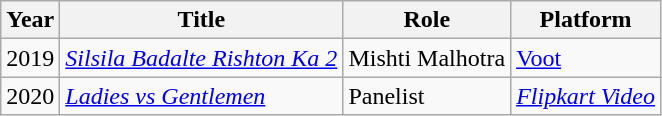<table class="wikitable">
<tr>
<th scope="col">Year</th>
<th scope="col">Title</th>
<th scope="col">Role</th>
<th scope="col">Platform</th>
</tr>
<tr>
<td>2019</td>
<td><em><a href='#'> Silsila Badalte Rishton Ka 2</a></em></td>
<td>Mishti Malhotra</td>
<td><a href='#'>Voot</a></td>
</tr>
<tr>
<td>2020</td>
<td><em><a href='#'>Ladies vs Gentlemen</a></em></td>
<td>Panelist</td>
<td><em><a href='#'>Flipkart Video</a></em></td>
</tr>
</table>
